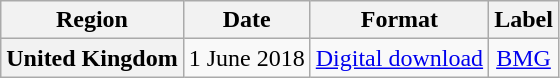<table class="wikitable plainrowheaders" style="text-align:center">
<tr>
<th scope="col">Region</th>
<th scope="col">Date</th>
<th scope="col">Format</th>
<th scope="col">Label</th>
</tr>
<tr>
<th scope="row">United Kingdom</th>
<td>1 June 2018</td>
<td><a href='#'>Digital download</a></td>
<td><a href='#'>BMG</a></td>
</tr>
</table>
